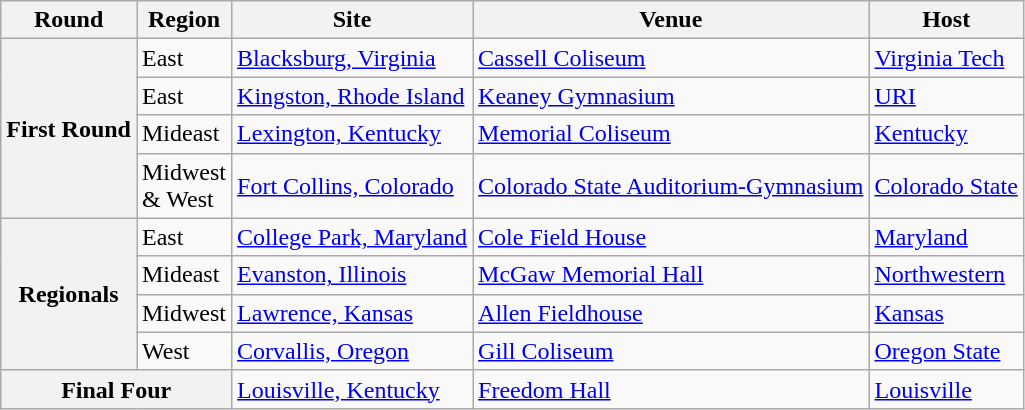<table class="wikitable">
<tr>
<th>Round</th>
<th>Region</th>
<th>Site</th>
<th>Venue</th>
<th>Host</th>
</tr>
<tr>
<th rowspan="4">First Round</th>
<td>East</td>
<td><a href='#'>Blacksburg, Virginia</a></td>
<td><a href='#'>Cassell Coliseum</a></td>
<td><a href='#'>Virginia Tech</a></td>
</tr>
<tr>
<td>East</td>
<td><a href='#'>Kingston, Rhode Island</a></td>
<td><a href='#'>Keaney Gymnasium</a></td>
<td><a href='#'>URI</a></td>
</tr>
<tr>
<td>Mideast</td>
<td><a href='#'>Lexington, Kentucky</a></td>
<td><a href='#'>Memorial Coliseum</a></td>
<td><a href='#'>Kentucky</a></td>
</tr>
<tr>
<td>Midwest<br>& West</td>
<td><a href='#'>Fort Collins, Colorado</a></td>
<td><a href='#'>Colorado State Auditorium-Gymnasium</a></td>
<td><a href='#'>Colorado State</a></td>
</tr>
<tr>
<th rowspan="4">Regionals</th>
<td>East</td>
<td><a href='#'>College Park, Maryland</a></td>
<td><a href='#'>Cole Field House</a></td>
<td><a href='#'>Maryland</a></td>
</tr>
<tr>
<td>Mideast</td>
<td><a href='#'>Evanston, Illinois</a></td>
<td><a href='#'>McGaw Memorial Hall</a></td>
<td><a href='#'>Northwestern</a></td>
</tr>
<tr>
<td>Midwest</td>
<td><a href='#'>Lawrence, Kansas</a></td>
<td><a href='#'>Allen Fieldhouse</a></td>
<td><a href='#'>Kansas</a></td>
</tr>
<tr>
<td>West</td>
<td><a href='#'>Corvallis, Oregon</a></td>
<td><a href='#'>Gill Coliseum</a></td>
<td><a href='#'>Oregon State</a></td>
</tr>
<tr>
<th colspan="2">Final Four</th>
<td><a href='#'>Louisville, Kentucky</a></td>
<td><a href='#'>Freedom Hall</a></td>
<td><a href='#'>Louisville</a></td>
</tr>
</table>
